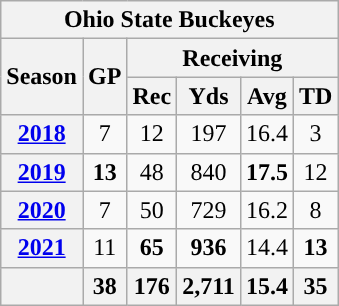<table class=wikitable style="text-align:center;">
<tr>
<th colspan=7>Ohio State Buckeyes</th>
</tr>
<tr>
<th rowspan="2">Season</th>
<th rowspan="2">GP</th>
<th colspan="4">Receiving</th>
</tr>
<tr>
<th>Rec</th>
<th>Yds</th>
<th>Avg</th>
<th>TD</th>
</tr>
<tr>
<th><a href='#'>2018</a></th>
<td>7</td>
<td>12</td>
<td>197</td>
<td>16.4</td>
<td>3</td>
</tr>
<tr>
<th><a href='#'>2019</a></th>
<td><strong>13</strong></td>
<td>48</td>
<td>840</td>
<td><strong>17.5</strong></td>
<td>12</td>
</tr>
<tr>
<th><a href='#'>2020</a></th>
<td>7</td>
<td>50</td>
<td>729</td>
<td>16.2</td>
<td>8</td>
</tr>
<tr>
<th><a href='#'>2021</a></th>
<td>11</td>
<td><strong>65</strong></td>
<td><strong>936</strong></td>
<td>14.4</td>
<td><strong>13</strong></td>
</tr>
<tr>
<th></th>
<th>38</th>
<th>176</th>
<th>2,711</th>
<th>15.4</th>
<th>35</th>
</tr>
</table>
